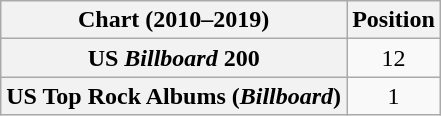<table class="wikitable plainrowheaders" style="text-align:center">
<tr>
<th scope="col">Chart (2010–2019)</th>
<th scope="col">Position</th>
</tr>
<tr>
<th scope="row">US <em>Billboard</em> 200</th>
<td>12</td>
</tr>
<tr>
<th scope="row">US Top Rock Albums (<em>Billboard</em>)</th>
<td>1</td>
</tr>
</table>
